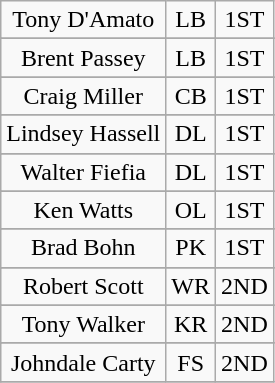<table class="wikitable">
<tr align="center">
<td>Tony D'Amato</td>
<td>LB</td>
<td>1ST</td>
</tr>
<tr>
</tr>
<tr align="center">
<td>Brent Passey</td>
<td>LB</td>
<td>1ST</td>
</tr>
<tr>
</tr>
<tr align="center">
<td>Craig Miller</td>
<td>CB</td>
<td>1ST</td>
</tr>
<tr>
</tr>
<tr align="center">
<td>Lindsey Hassell</td>
<td>DL</td>
<td>1ST</td>
</tr>
<tr>
</tr>
<tr align="center">
<td>Walter Fiefia</td>
<td>DL</td>
<td>1ST</td>
</tr>
<tr>
</tr>
<tr align="center">
<td>Ken Watts</td>
<td>OL</td>
<td>1ST</td>
</tr>
<tr>
</tr>
<tr align="center">
<td>Brad Bohn</td>
<td>PK</td>
<td>1ST</td>
</tr>
<tr>
</tr>
<tr align="center">
<td>Robert Scott</td>
<td>WR</td>
<td>2ND</td>
</tr>
<tr>
</tr>
<tr align="center">
<td>Tony Walker</td>
<td>KR</td>
<td>2ND</td>
</tr>
<tr>
</tr>
<tr align="center">
<td>Johndale Carty</td>
<td>FS</td>
<td>2ND</td>
</tr>
<tr>
</tr>
</table>
